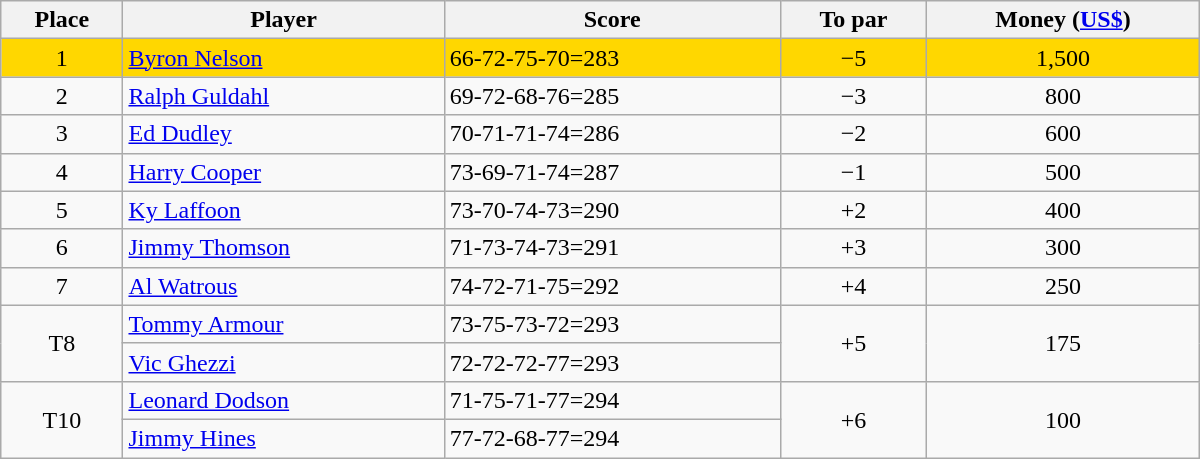<table class="wikitable" style="width:50em;margin-bottom:0;">
<tr>
<th>Place</th>
<th>Player</th>
<th>Score</th>
<th>To par</th>
<th>Money (<a href='#'>US$</a>)</th>
</tr>
<tr style="background:gold">
<td align=center>1</td>
<td> <a href='#'>Byron Nelson</a></td>
<td>66-72-75-70=283</td>
<td align=center>−5</td>
<td align=center>1,500</td>
</tr>
<tr>
<td align=center>2</td>
<td> <a href='#'>Ralph Guldahl</a></td>
<td>69-72-68-76=285</td>
<td align=center>−3</td>
<td align=center>800</td>
</tr>
<tr>
<td align=center>3</td>
<td> <a href='#'>Ed Dudley</a></td>
<td>70-71-71-74=286</td>
<td align=center>−2</td>
<td align=center>600</td>
</tr>
<tr>
<td align=center>4</td>
<td> <a href='#'>Harry Cooper</a></td>
<td>73-69-71-74=287</td>
<td align=center>−1</td>
<td align=center>500</td>
</tr>
<tr>
<td align=center>5</td>
<td> <a href='#'>Ky Laffoon</a></td>
<td>73-70-74-73=290</td>
<td align=center>+2</td>
<td align=center>400</td>
</tr>
<tr>
<td align=center>6</td>
<td> <a href='#'>Jimmy Thomson</a></td>
<td>71-73-74-73=291</td>
<td align=center>+3</td>
<td align=center>300</td>
</tr>
<tr>
<td align=center>7</td>
<td> <a href='#'>Al Watrous</a></td>
<td>74-72-71-75=292</td>
<td align=center>+4</td>
<td align=center>250</td>
</tr>
<tr>
<td rowspan=2 align=center>T8</td>
<td> <a href='#'>Tommy Armour</a></td>
<td>73-75-73-72=293</td>
<td rowspan=2 align=center>+5</td>
<td rowspan=2 align=center>175</td>
</tr>
<tr>
<td> <a href='#'>Vic Ghezzi</a></td>
<td>72-72-72-77=293</td>
</tr>
<tr>
<td rowspan=2 align=center>T10</td>
<td> <a href='#'>Leonard Dodson</a></td>
<td>71-75-71-77=294</td>
<td rowspan=2 align=center>+6</td>
<td rowspan=2 align=center>100</td>
</tr>
<tr>
<td> <a href='#'>Jimmy Hines</a></td>
<td>77-72-68-77=294</td>
</tr>
</table>
